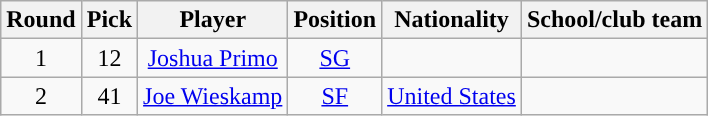<table class="wikitable sortable sortable"  style="text-align: center">
<tr>
<th>Round</th>
<th>Pick</th>
<th>Player</th>
<th>Position</th>
<th>Nationality</th>
<th>School/club team</th>
</tr>
<tr style="text-align: center">
<td>1</td>
<td>12</td>
<td><a href='#'>Joshua Primo</a></td>
<td><a href='#'>SG</a></td>
<td></td>
<td></td>
</tr>
<tr style="text-align: center">
<td>2</td>
<td>41</td>
<td><a href='#'>Joe Wieskamp</a></td>
<td><a href='#'>SF</a></td>
<td> <a href='#'>United States</a></td>
<td></td>
</tr>
</table>
